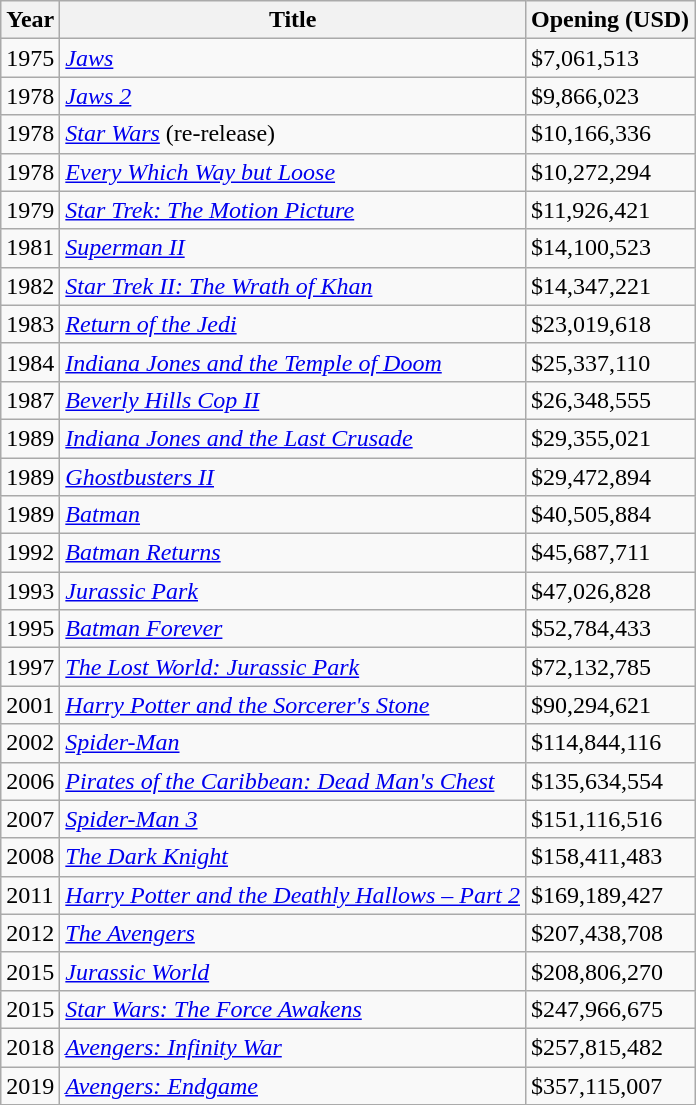<table class="wikitable sortable">
<tr>
<th>Year</th>
<th>Title</th>
<th>Opening (USD)</th>
</tr>
<tr>
<td>1975</td>
<td><em><a href='#'>Jaws</a></em></td>
<td>$7,061,513</td>
</tr>
<tr>
<td>1978</td>
<td><em><a href='#'>Jaws 2</a></em></td>
<td>$9,866,023</td>
</tr>
<tr>
<td>1978</td>
<td><em><a href='#'>Star Wars</a></em> (re-release)</td>
<td>$10,166,336</td>
</tr>
<tr>
<td>1978</td>
<td><em><a href='#'>Every Which Way but Loose</a></em></td>
<td>$10,272,294</td>
</tr>
<tr>
<td>1979</td>
<td><em><a href='#'>Star Trek: The Motion Picture</a></em></td>
<td>$11,926,421</td>
</tr>
<tr>
<td>1981</td>
<td><em><a href='#'>Superman II</a></em></td>
<td>$14,100,523</td>
</tr>
<tr>
<td>1982</td>
<td><em><a href='#'>Star Trek II: The Wrath of Khan</a></em></td>
<td>$14,347,221</td>
</tr>
<tr>
<td>1983</td>
<td><em><a href='#'>Return of the Jedi</a></em></td>
<td>$23,019,618</td>
</tr>
<tr>
<td>1984</td>
<td><em><a href='#'>Indiana Jones and the Temple of Doom</a></em></td>
<td>$25,337,110</td>
</tr>
<tr>
<td>1987</td>
<td><em><a href='#'>Beverly Hills Cop II</a></em></td>
<td>$26,348,555</td>
</tr>
<tr>
<td>1989</td>
<td><em><a href='#'>Indiana Jones and the Last Crusade</a></em></td>
<td>$29,355,021</td>
</tr>
<tr>
<td>1989</td>
<td><em><a href='#'>Ghostbusters II</a></em></td>
<td>$29,472,894</td>
</tr>
<tr>
<td>1989</td>
<td><em><a href='#'>Batman</a></em></td>
<td>$40,505,884</td>
</tr>
<tr>
<td>1992</td>
<td><em><a href='#'>Batman Returns</a></em></td>
<td>$45,687,711</td>
</tr>
<tr>
<td>1993</td>
<td><em><a href='#'>Jurassic Park</a></em></td>
<td>$47,026,828</td>
</tr>
<tr>
<td>1995</td>
<td><em><a href='#'>Batman Forever</a></em></td>
<td>$52,784,433</td>
</tr>
<tr>
<td>1997</td>
<td><em><a href='#'>The Lost World: Jurassic Park</a></em></td>
<td>$72,132,785</td>
</tr>
<tr>
<td>2001</td>
<td><em><a href='#'>Harry Potter and the Sorcerer's Stone</a></em></td>
<td>$90,294,621</td>
</tr>
<tr>
<td>2002</td>
<td><em><a href='#'>Spider-Man</a></em></td>
<td>$114,844,116</td>
</tr>
<tr>
<td>2006</td>
<td><em><a href='#'>Pirates of the Caribbean: Dead Man's Chest</a></em></td>
<td>$135,634,554</td>
</tr>
<tr>
<td>2007</td>
<td><em><a href='#'>Spider-Man 3</a></em></td>
<td>$151,116,516</td>
</tr>
<tr>
<td>2008</td>
<td><em><a href='#'>The Dark Knight</a></em></td>
<td>$158,411,483</td>
</tr>
<tr>
<td>2011</td>
<td><em><a href='#'>Harry Potter and the Deathly Hallows – Part 2</a></em></td>
<td>$169,189,427</td>
</tr>
<tr>
<td>2012</td>
<td><em><a href='#'>The Avengers</a></em></td>
<td>$207,438,708</td>
</tr>
<tr>
<td>2015</td>
<td><em><a href='#'>Jurassic World</a></em></td>
<td>$208,806,270</td>
</tr>
<tr>
<td>2015</td>
<td><em><a href='#'>Star Wars: The Force Awakens</a></em></td>
<td>$247,966,675</td>
</tr>
<tr>
<td>2018</td>
<td><em><a href='#'>Avengers: Infinity War</a></em></td>
<td>$257,815,482</td>
</tr>
<tr>
<td>2019</td>
<td><em><a href='#'>Avengers: Endgame</a></em></td>
<td>$357,115,007</td>
</tr>
<tr>
</tr>
</table>
